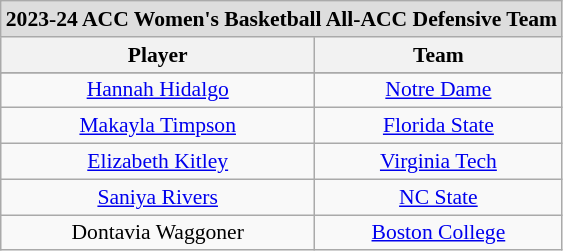<table class="wikitable" style="white-space:nowrap; font-size:90%; text-align: center;">
<tr>
<td colspan="4" style="text-align:center; background:#ddd;"><strong>2023-24 ACC Women's Basketball All-ACC Defensive Team</strong></td>
</tr>
<tr>
<th>Player</th>
<th>Team</th>
</tr>
<tr>
</tr>
<tr>
<td><a href='#'>Hannah Hidalgo</a></td>
<td><a href='#'>Notre Dame</a></td>
</tr>
<tr>
<td><a href='#'>Makayla Timpson</a></td>
<td><a href='#'>Florida State</a></td>
</tr>
<tr>
<td><a href='#'>Elizabeth Kitley</a></td>
<td><a href='#'>Virginia Tech</a></td>
</tr>
<tr>
<td><a href='#'>Saniya Rivers</a></td>
<td><a href='#'>NC State</a></td>
</tr>
<tr>
<td>Dontavia Waggoner</td>
<td><a href='#'>Boston College</a></td>
</tr>
</table>
